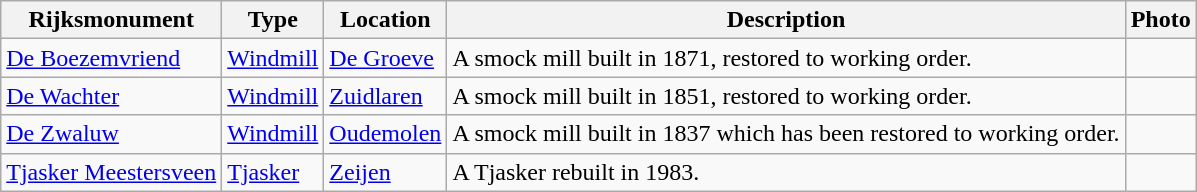<table class="wikitable">
<tr>
<th>Rijksmonument</th>
<th>Type</th>
<th>Location</th>
<th>Description</th>
<th>Photo</th>
</tr>
<tr>
<td><a href='#'>De Boezemvriend</a><br></td>
<td><a href='#'>Windmill</a></td>
<td><a href='#'>De Groeve</a></td>
<td>A smock mill built in 1871, restored to working order.</td>
<td></td>
</tr>
<tr>
<td><a href='#'>De Wachter</a><br></td>
<td><a href='#'>Windmill</a></td>
<td><a href='#'>Zuidlaren</a></td>
<td>A smock mill built in 1851, restored to working order.</td>
<td></td>
</tr>
<tr>
<td><a href='#'>De Zwaluw</a><br></td>
<td><a href='#'>Windmill</a></td>
<td><a href='#'>Oudemolen</a></td>
<td>A smock mill built in 1837 which has been restored to working order.</td>
<td></td>
</tr>
<tr>
<td><a href='#'>Tjasker Meestersveen</a><br></td>
<td><a href='#'>Tjasker</a></td>
<td><a href='#'>Zeijen</a></td>
<td>A Tjasker rebuilt in 1983.</td>
<td></td>
</tr>
</table>
